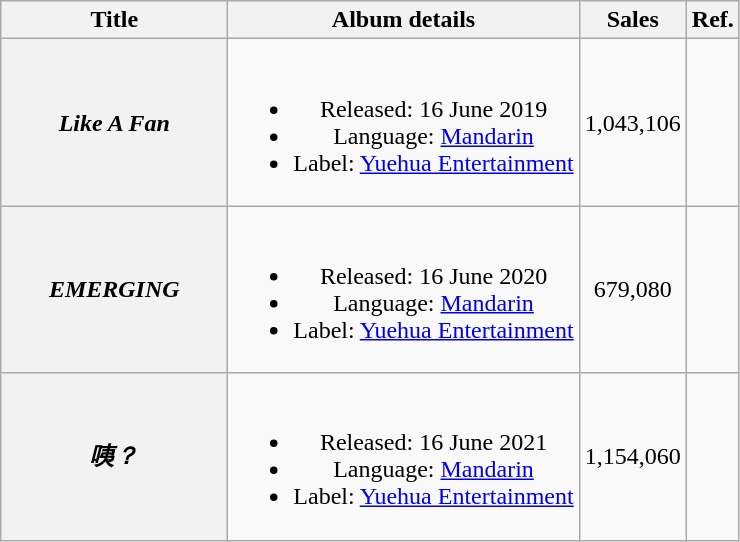<table class="wikitable plainrowheaders" style="text-align:center;">
<tr>
<th scope="col" style="width:9em;">Title</th>
<th scope="col">Album details</th>
<th>Sales</th>
<th scope="col">Ref.</th>
</tr>
<tr>
<th scope="row"><em>Like A Fan</em></th>
<td><br><ul><li>Released: 16 June 2019</li><li>Language: <a href='#'>Mandarin</a></li><li>Label: <a href='#'>Yuehua Entertainment</a></li></ul></td>
<td>1,043,106</td>
<td></td>
</tr>
<tr>
<th scope="row"><em>EMERGING</em></th>
<td><br><ul><li>Released: 16 June 2020</li><li>Language: <a href='#'>Mandarin</a></li><li>Label: <a href='#'>Yuehua Entertainment</a></li></ul></td>
<td>679,080</td>
<td></td>
</tr>
<tr>
<th scope="row"><em>咦？</em></th>
<td><br><ul><li>Released: 16 June 2021</li><li>Language: <a href='#'>Mandarin</a></li><li>Label: <a href='#'>Yuehua Entertainment</a></li></ul></td>
<td>1,154,060</td>
<td></td>
</tr>
</table>
